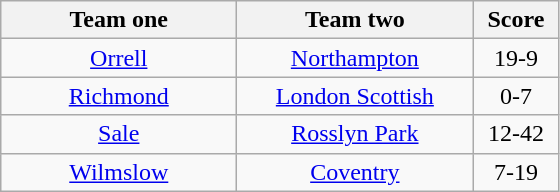<table class="wikitable" style="text-align: center">
<tr>
<th width=150>Team one</th>
<th width=150>Team two</th>
<th width=50>Score</th>
</tr>
<tr>
<td><a href='#'>Orrell</a></td>
<td><a href='#'>Northampton</a></td>
<td>19-9</td>
</tr>
<tr>
<td><a href='#'>Richmond</a></td>
<td><a href='#'>London Scottish</a></td>
<td>0-7</td>
</tr>
<tr>
<td><a href='#'>Sale</a></td>
<td><a href='#'>Rosslyn Park</a></td>
<td>12-42</td>
</tr>
<tr>
<td><a href='#'>Wilmslow</a></td>
<td><a href='#'>Coventry</a></td>
<td>7-19</td>
</tr>
</table>
